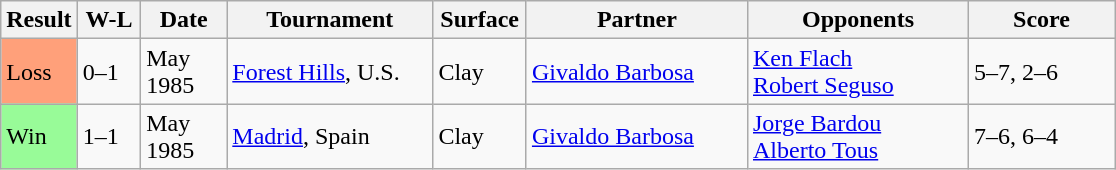<table class="sortable wikitable">
<tr>
<th>Result</th>
<th style="width:35px" class="unsortable">W-L</th>
<th style="width:50px">Date</th>
<th style="width:130px">Tournament</th>
<th style="width:55px">Surface</th>
<th style="width:140px">Partner</th>
<th style="width:140px">Opponents</th>
<th style="width:90px" class="unsortable">Score</th>
</tr>
<tr>
<td style="background:#ffa07a;">Loss</td>
<td>0–1</td>
<td>May 1985</td>
<td><a href='#'>Forest Hills</a>, U.S.</td>
<td>Clay</td>
<td> <a href='#'>Givaldo Barbosa</a></td>
<td> <a href='#'>Ken Flach</a> <br>  <a href='#'>Robert Seguso</a></td>
<td>5–7, 2–6</td>
</tr>
<tr>
<td style="background:#98fb98;">Win</td>
<td>1–1</td>
<td>May 1985</td>
<td><a href='#'>Madrid</a>, Spain</td>
<td>Clay</td>
<td> <a href='#'>Givaldo Barbosa</a></td>
<td> <a href='#'>Jorge Bardou</a> <br>  <a href='#'>Alberto Tous</a></td>
<td>7–6, 6–4</td>
</tr>
</table>
